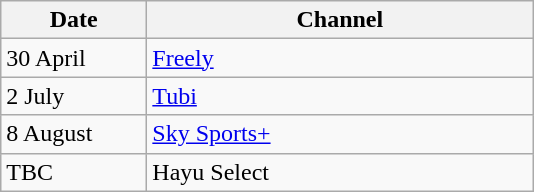<table class="wikitable">
<tr>
<th width=90>Date</th>
<th width=250>Channel</th>
</tr>
<tr>
<td>30 April</td>
<td><a href='#'>Freely</a></td>
</tr>
<tr>
<td>2 July</td>
<td><a href='#'>Tubi</a></td>
</tr>
<tr>
<td>8 August</td>
<td><a href='#'>Sky Sports+</a></td>
</tr>
<tr>
<td>TBC</td>
<td>Hayu Select</td>
</tr>
</table>
